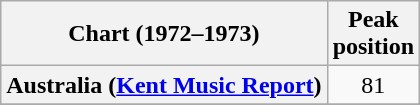<table class="wikitable sortable plainrowheaders" style="text-align:center">
<tr>
<th>Chart (1972–1973)</th>
<th>Peak<br>position</th>
</tr>
<tr>
<th scope="row">Australia (<a href='#'>Kent Music Report</a>)</th>
<td>81</td>
</tr>
<tr>
</tr>
<tr>
</tr>
<tr>
</tr>
<tr>
</tr>
<tr>
</tr>
<tr>
</tr>
<tr>
</tr>
<tr>
</tr>
</table>
